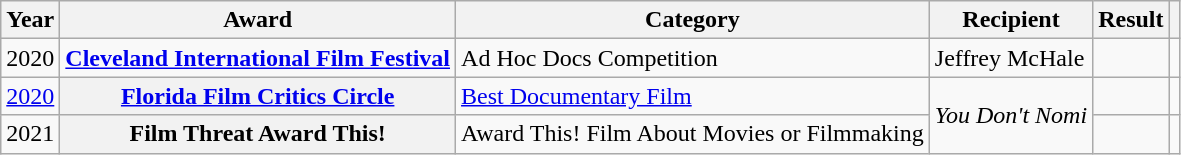<table class="wikitable sortable plainrowheaders">
<tr>
<th scope="col">Year</th>
<th scope="col">Award</th>
<th scope="col">Category</th>
<th scope="col">Recipient</th>
<th scope="col">Result</th>
<th scope="col" class="unsortable"></th>
</tr>
<tr>
<td>2020</td>
<td style="text-align:center;"><strong><a href='#'>Cleveland International Film Festival</a></strong></td>
<td>Ad Hoc Docs Competition</td>
<td>Jeffrey McHale</td>
<td></td>
<td style="text-align:center;"></td>
</tr>
<tr>
<td><a href='#'>2020</a></td>
<th><strong><a href='#'>Florida Film Critics Circle</a></strong></th>
<td><a href='#'>Best Documentary Film</a></td>
<td rowspan="2"><em>You Don't Nomi</em></td>
<td></td>
<td style="text-align:center;"></td>
</tr>
<tr>
<td>2021</td>
<th>Film Threat Award This!</th>
<td>Award This! Film About Movies or Filmmaking</td>
<td></td>
<td style="text-align:center;"></td>
</tr>
</table>
